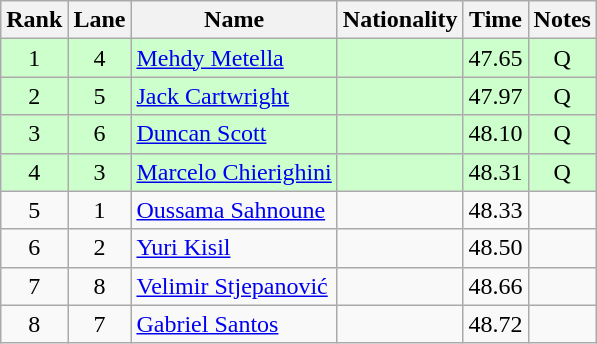<table class="wikitable sortable" style="text-align:center">
<tr>
<th>Rank</th>
<th>Lane</th>
<th>Name</th>
<th>Nationality</th>
<th>Time</th>
<th>Notes</th>
</tr>
<tr bgcolor=ccffcc>
<td>1</td>
<td>4</td>
<td align=left><a href='#'>Mehdy Metella</a></td>
<td align=left></td>
<td>47.65</td>
<td>Q</td>
</tr>
<tr bgcolor=ccffcc>
<td>2</td>
<td>5</td>
<td align=left><a href='#'>Jack Cartwright</a></td>
<td align=left></td>
<td>47.97</td>
<td>Q</td>
</tr>
<tr bgcolor=ccffcc>
<td>3</td>
<td>6</td>
<td align=left><a href='#'>Duncan Scott</a></td>
<td align=left></td>
<td>48.10</td>
<td>Q</td>
</tr>
<tr bgcolor=ccffcc>
<td>4</td>
<td>3</td>
<td align=left><a href='#'>Marcelo Chierighini</a></td>
<td align=left></td>
<td>48.31</td>
<td>Q</td>
</tr>
<tr>
<td>5</td>
<td>1</td>
<td align=left><a href='#'>Oussama Sahnoune</a></td>
<td align=left></td>
<td>48.33</td>
<td></td>
</tr>
<tr>
<td>6</td>
<td>2</td>
<td align=left><a href='#'>Yuri Kisil</a></td>
<td align=left></td>
<td>48.50</td>
<td></td>
</tr>
<tr>
<td>7</td>
<td>8</td>
<td align=left><a href='#'>Velimir Stjepanović</a></td>
<td align=left></td>
<td>48.66</td>
<td></td>
</tr>
<tr>
<td>8</td>
<td>7</td>
<td align=left><a href='#'>Gabriel Santos</a></td>
<td align=left></td>
<td>48.72</td>
<td></td>
</tr>
</table>
